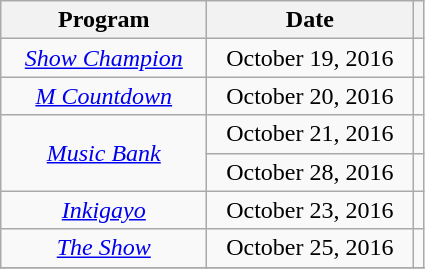<table class="wikitable plainrowheaders sortable" style="text-align:center;">
<tr>
<th width="130">Program</th>
<th width="130">Date</th>
<th class="unsortable"></th>
</tr>
<tr>
<td><em><a href='#'>Show Champion</a></em></td>
<td>October 19, 2016</td>
<td align="center"></td>
</tr>
<tr>
<td><em><a href='#'>M Countdown</a></em></td>
<td>October 20, 2016</td>
<td align="center"></td>
</tr>
<tr>
<td rowspan="2"><em><a href='#'>Music Bank</a></em></td>
<td>October 21, 2016</td>
<td align="center"></td>
</tr>
<tr>
<td>October 28, 2016</td>
<td align="center"></td>
</tr>
<tr>
<td><em><a href='#'>Inkigayo</a></em></td>
<td>October 23, 2016</td>
<td align="center"></td>
</tr>
<tr>
<td><em><a href='#'>The Show</a></em></td>
<td>October 25, 2016</td>
<td align="center"></td>
</tr>
<tr>
</tr>
</table>
